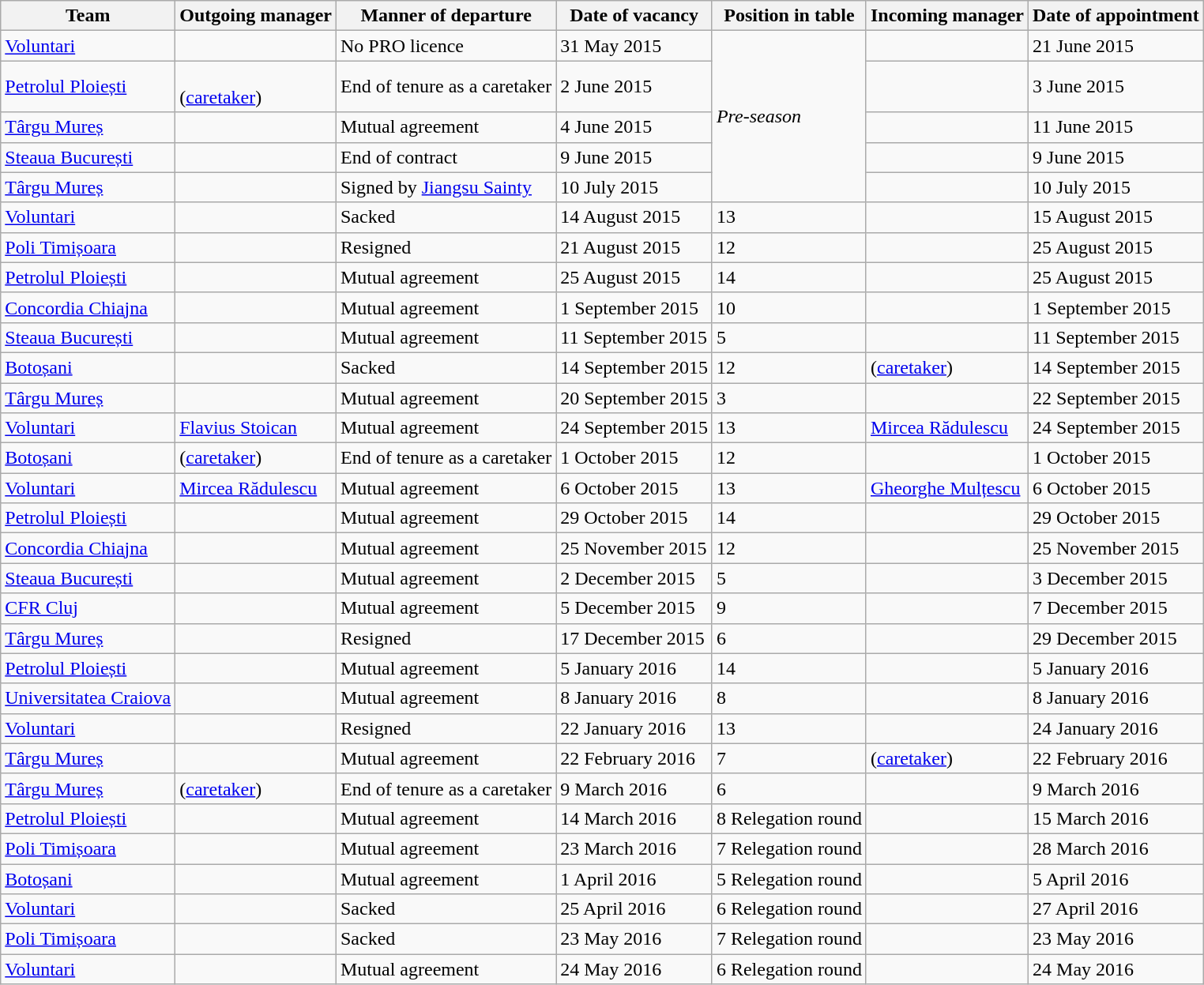<table class="wikitable sortable">
<tr>
<th>Team</th>
<th>Outgoing manager</th>
<th>Manner of departure</th>
<th>Date of vacancy</th>
<th>Position in table</th>
<th>Incoming manager</th>
<th>Date of appointment</th>
</tr>
<tr>
<td><a href='#'>Voluntari</a></td>
<td> </td>
<td>No PRO licence</td>
<td>31 May 2015</td>
<td rowspan=5><em>Pre-season</em></td>
<td> </td>
<td>21 June 2015</td>
</tr>
<tr>
<td><a href='#'>Petrolul Ploiești</a></td>
<td>  <br> (<a href='#'>caretaker</a>)</td>
<td>End of tenure as a caretaker</td>
<td>2 June 2015</td>
<td> </td>
<td>3 June 2015</td>
</tr>
<tr>
<td><a href='#'>Târgu Mureș</a></td>
<td> </td>
<td>Mutual agreement</td>
<td>4 June 2015</td>
<td> </td>
<td>11 June 2015</td>
</tr>
<tr>
<td><a href='#'>Steaua București</a></td>
<td> </td>
<td>End of contract</td>
<td>9 June 2015</td>
<td> </td>
<td>9 June 2015</td>
</tr>
<tr>
<td><a href='#'>Târgu Mureș</a></td>
<td> </td>
<td>Signed by <a href='#'>Jiangsu Sainty</a></td>
<td>10 July 2015</td>
<td> </td>
<td>10 July 2015</td>
</tr>
<tr>
<td><a href='#'>Voluntari</a></td>
<td> </td>
<td>Sacked</td>
<td>14 August 2015</td>
<td>13</td>
<td> </td>
<td>15 August 2015</td>
</tr>
<tr>
<td><a href='#'>Poli Timișoara</a></td>
<td> </td>
<td>Resigned</td>
<td>21 August 2015</td>
<td>12</td>
<td> </td>
<td>25 August 2015</td>
</tr>
<tr>
<td><a href='#'>Petrolul Ploiești</a></td>
<td> </td>
<td>Mutual agreement</td>
<td>25 August 2015</td>
<td>14</td>
<td> </td>
<td>25 August 2015</td>
</tr>
<tr>
<td><a href='#'>Concordia Chiajna</a></td>
<td> </td>
<td>Mutual agreement</td>
<td>1 September 2015</td>
<td>10</td>
<td> </td>
<td>1 September 2015</td>
</tr>
<tr>
<td><a href='#'>Steaua București</a></td>
<td> </td>
<td>Mutual agreement</td>
<td>11 September 2015</td>
<td>5</td>
<td> </td>
<td>11 September 2015</td>
</tr>
<tr>
<td><a href='#'>Botoșani</a></td>
<td> </td>
<td>Sacked</td>
<td>14 September 2015</td>
<td>12</td>
<td>  (<a href='#'>caretaker</a>)</td>
<td>14 September 2015</td>
</tr>
<tr>
<td><a href='#'>Târgu Mureș</a></td>
<td> </td>
<td>Mutual agreement</td>
<td>20 September 2015</td>
<td>3</td>
<td> </td>
<td>22 September 2015</td>
</tr>
<tr>
<td><a href='#'>Voluntari</a></td>
<td> <a href='#'>Flavius Stoican</a></td>
<td>Mutual agreement</td>
<td>24 September 2015</td>
<td>13</td>
<td> <a href='#'>Mircea Rădulescu</a></td>
<td>24 September 2015</td>
</tr>
<tr>
<td><a href='#'>Botoșani</a></td>
<td>  (<a href='#'>caretaker</a>)</td>
<td>End of tenure as a caretaker</td>
<td>1 October 2015</td>
<td>12</td>
<td> </td>
<td>1 October 2015</td>
</tr>
<tr>
<td><a href='#'>Voluntari</a></td>
<td> <a href='#'>Mircea Rădulescu</a></td>
<td>Mutual agreement</td>
<td>6 October 2015</td>
<td>13</td>
<td> <a href='#'>Gheorghe Mulțescu</a></td>
<td>6 October 2015</td>
</tr>
<tr>
<td><a href='#'>Petrolul Ploiești</a></td>
<td> </td>
<td>Mutual agreement</td>
<td>29 October 2015</td>
<td>14</td>
<td> </td>
<td>29 October 2015</td>
</tr>
<tr>
<td><a href='#'>Concordia Chiajna</a></td>
<td> </td>
<td>Mutual agreement</td>
<td>25 November 2015</td>
<td>12</td>
<td> </td>
<td>25 November 2015</td>
</tr>
<tr>
<td><a href='#'>Steaua București</a></td>
<td> </td>
<td>Mutual agreement</td>
<td>2 December 2015</td>
<td>5</td>
<td> </td>
<td>3 December 2015</td>
</tr>
<tr>
<td><a href='#'>CFR Cluj</a></td>
<td> </td>
<td>Mutual agreement</td>
<td>5 December 2015</td>
<td>9</td>
<td> </td>
<td>7 December 2015</td>
</tr>
<tr>
<td><a href='#'>Târgu Mureș</a></td>
<td> </td>
<td>Resigned</td>
<td>17 December 2015</td>
<td>6</td>
<td> </td>
<td>29 December 2015</td>
</tr>
<tr>
<td><a href='#'>Petrolul Ploiești</a></td>
<td> </td>
<td>Mutual agreement</td>
<td>5 January 2016</td>
<td>14</td>
<td> </td>
<td>5 January 2016</td>
</tr>
<tr>
<td><a href='#'>Universitatea Craiova</a></td>
<td> </td>
<td>Mutual agreement</td>
<td>8 January 2016</td>
<td>8</td>
<td> </td>
<td>8 January 2016</td>
</tr>
<tr>
<td><a href='#'>Voluntari</a></td>
<td> </td>
<td>Resigned</td>
<td>22 January 2016</td>
<td>13</td>
<td> </td>
<td>24 January 2016</td>
</tr>
<tr>
<td><a href='#'>Târgu Mureș</a></td>
<td> </td>
<td>Mutual agreement</td>
<td>22 February 2016</td>
<td>7</td>
<td>  (<a href='#'>caretaker</a>)</td>
<td>22 February 2016</td>
</tr>
<tr>
<td><a href='#'>Târgu Mureș</a></td>
<td>  (<a href='#'>caretaker</a>)</td>
<td>End of tenure as a caretaker</td>
<td>9 March 2016</td>
<td>6</td>
<td> </td>
<td>9 March 2016</td>
</tr>
<tr>
<td><a href='#'>Petrolul Ploiești</a></td>
<td> </td>
<td>Mutual agreement</td>
<td>14 March 2016</td>
<td>8 Relegation round</td>
<td> </td>
<td>15 March 2016</td>
</tr>
<tr>
<td><a href='#'>Poli Timișoara</a></td>
<td> </td>
<td>Mutual agreement</td>
<td>23 March 2016</td>
<td>7 Relegation round</td>
<td> </td>
<td>28 March 2016</td>
</tr>
<tr>
<td><a href='#'>Botoșani</a></td>
<td> </td>
<td>Mutual agreement</td>
<td>1 April 2016</td>
<td>5 Relegation round</td>
<td> </td>
<td>5 April 2016</td>
</tr>
<tr>
<td><a href='#'>Voluntari</a></td>
<td> </td>
<td>Sacked</td>
<td>25 April 2016</td>
<td>6 Relegation round</td>
<td> </td>
<td>27 April 2016</td>
</tr>
<tr>
<td><a href='#'>Poli Timișoara</a></td>
<td> </td>
<td>Sacked</td>
<td>23 May 2016</td>
<td>7 Relegation round</td>
<td> </td>
<td>23 May 2016</td>
</tr>
<tr>
<td><a href='#'>Voluntari</a></td>
<td> </td>
<td>Mutual agreement</td>
<td>24 May 2016</td>
<td>6 Relegation round</td>
<td> </td>
<td>24 May 2016</td>
</tr>
</table>
